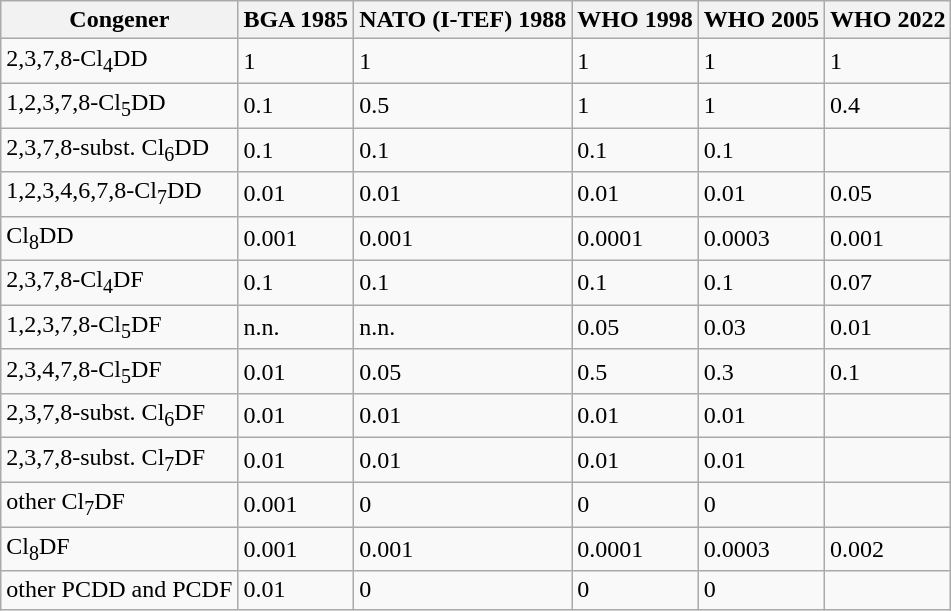<table class="wikitable">
<tr>
<th align="left">Congener</th>
<th>BGA 1985</th>
<th>NATO (I-TEF) 1988</th>
<th>WHO 1998</th>
<th>WHO 2005</th>
<th>WHO 2022</th>
</tr>
<tr>
<td>2,3,7,8-Cl<sub>4</sub>DD</td>
<td>1</td>
<td>1</td>
<td>1</td>
<td>1</td>
<td>1</td>
</tr>
<tr>
<td>1,2,3,7,8-Cl<sub>5</sub>DD</td>
<td>0.1</td>
<td>0.5</td>
<td>1</td>
<td>1</td>
<td>0.4</td>
</tr>
<tr>
<td>2,3,7,8-subst. Cl<sub>6</sub>DD</td>
<td>0.1</td>
<td>0.1</td>
<td>0.1</td>
<td>0.1</td>
<td></td>
</tr>
<tr>
<td>1,2,3,4,6,7,8-Cl<sub>7</sub>DD</td>
<td>0.01</td>
<td>0.01</td>
<td>0.01</td>
<td>0.01</td>
<td>0.05</td>
</tr>
<tr>
<td>Cl<sub>8</sub>DD</td>
<td>0.001</td>
<td>0.001</td>
<td>0.0001</td>
<td>0.0003</td>
<td>0.001</td>
</tr>
<tr>
<td>2,3,7,8-Cl<sub>4</sub>DF</td>
<td>0.1</td>
<td>0.1</td>
<td>0.1</td>
<td>0.1</td>
<td>0.07</td>
</tr>
<tr>
<td>1,2,3,7,8-Cl<sub>5</sub>DF</td>
<td>n.n.</td>
<td>n.n.</td>
<td>0.05</td>
<td>0.03</td>
<td>0.01</td>
</tr>
<tr>
<td>2,3,4,7,8-Cl<sub>5</sub>DF</td>
<td>0.01</td>
<td>0.05</td>
<td>0.5</td>
<td>0.3</td>
<td>0.1</td>
</tr>
<tr>
<td>2,3,7,8-subst. Cl<sub>6</sub>DF</td>
<td>0.01</td>
<td>0.01</td>
<td>0.01</td>
<td>0.01</td>
<td></td>
</tr>
<tr>
<td>2,3,7,8-subst. Cl<sub>7</sub>DF</td>
<td>0.01</td>
<td>0.01</td>
<td>0.01</td>
<td>0.01</td>
<td></td>
</tr>
<tr>
<td>other Cl<sub>7</sub>DF</td>
<td>0.001</td>
<td>0</td>
<td>0</td>
<td>0</td>
<td></td>
</tr>
<tr>
<td>Cl<sub>8</sub>DF</td>
<td>0.001</td>
<td>0.001</td>
<td>0.0001</td>
<td>0.0003</td>
<td>0.002</td>
</tr>
<tr>
<td>other PCDD and PCDF</td>
<td>0.01</td>
<td>0</td>
<td>0</td>
<td>0</td>
<td></td>
</tr>
</table>
